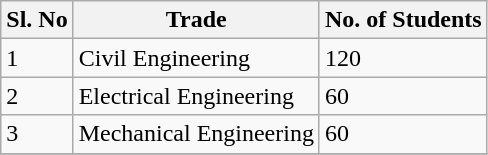<table class="wikitable sortable">
<tr>
<th>Sl. No</th>
<th>Trade</th>
<th>No. of Students</th>
</tr>
<tr>
<td>1</td>
<td>Civil Engineering</td>
<td>120</td>
</tr>
<tr>
<td>2</td>
<td>Electrical Engineering</td>
<td>60</td>
</tr>
<tr>
<td>3</td>
<td>Mechanical Engineering</td>
<td>60</td>
</tr>
<tr>
</tr>
</table>
